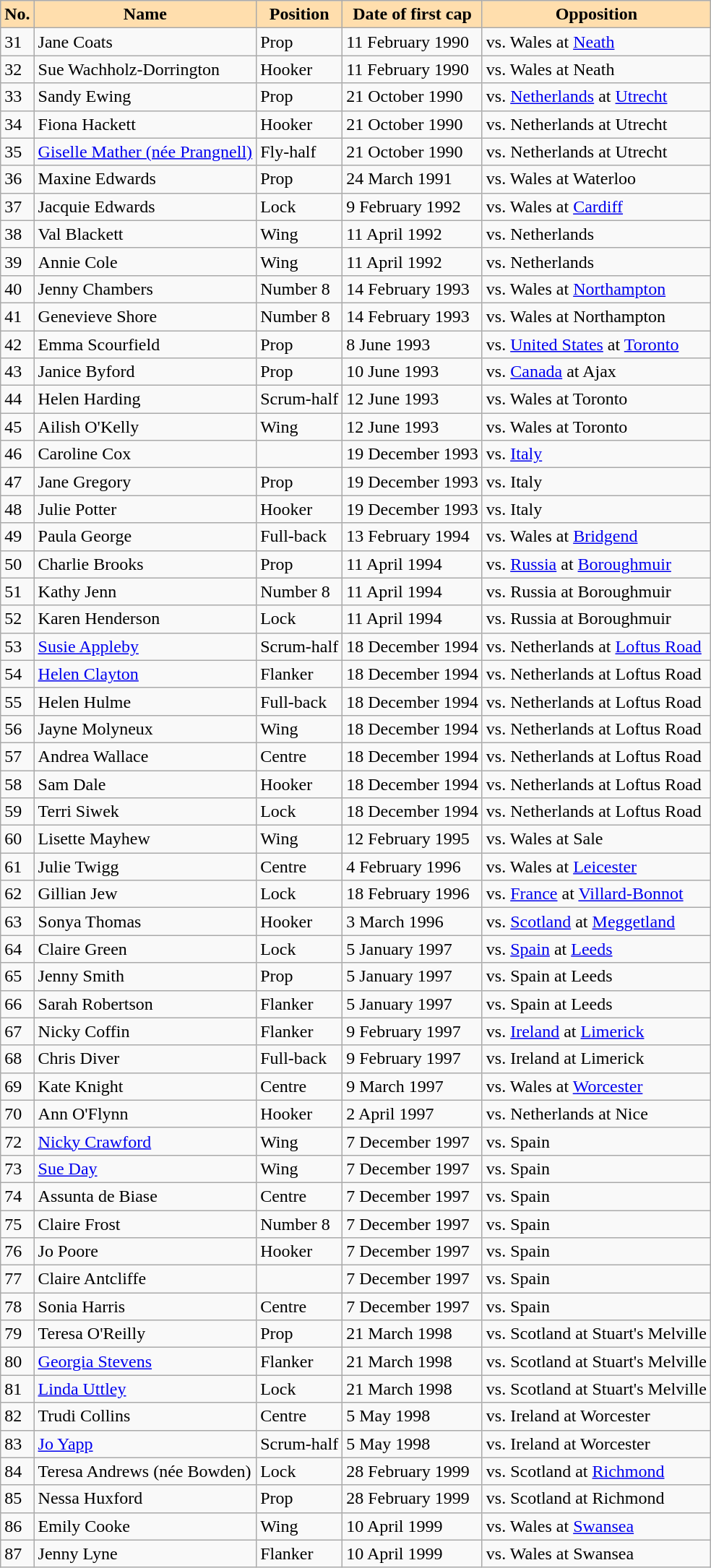<table class="sortable wikitable" style="margin:auto;">
<tr>
<th style="background:#ffdead;">No.</th>
<th style="background:#ffdead;">Name</th>
<th style="background:#ffdead;">Position</th>
<th style="background:#ffdead;">Date of first cap</th>
<th style="background:#ffdead;">Opposition</th>
</tr>
<tr>
<td>31</td>
<td>Jane Coats</td>
<td>Prop</td>
<td>11 February 1990</td>
<td>vs. Wales at <a href='#'>Neath</a></td>
</tr>
<tr>
<td>32</td>
<td>Sue Wachholz-Dorrington</td>
<td>Hooker</td>
<td>11 February 1990</td>
<td>vs. Wales at Neath</td>
</tr>
<tr>
<td>33</td>
<td>Sandy Ewing</td>
<td>Prop</td>
<td>21 October 1990</td>
<td>vs. <a href='#'>Netherlands</a> at <a href='#'>Utrecht</a></td>
</tr>
<tr>
<td>34</td>
<td>Fiona Hackett</td>
<td>Hooker</td>
<td>21 October 1990</td>
<td>vs. Netherlands at Utrecht</td>
</tr>
<tr>
<td>35</td>
<td><a href='#'>Giselle Mather (née Prangnell)</a></td>
<td>Fly-half</td>
<td>21 October 1990</td>
<td>vs. Netherlands at Utrecht</td>
</tr>
<tr>
<td>36</td>
<td>Maxine Edwards</td>
<td>Prop</td>
<td>24 March 1991</td>
<td>vs. Wales at Waterloo</td>
</tr>
<tr>
<td>37</td>
<td>Jacquie Edwards</td>
<td>Lock</td>
<td>9 February 1992</td>
<td>vs. Wales at <a href='#'>Cardiff</a></td>
</tr>
<tr>
<td>38</td>
<td>Val Blackett</td>
<td>Wing</td>
<td>11 April 1992</td>
<td>vs. Netherlands</td>
</tr>
<tr>
<td>39</td>
<td>Annie Cole</td>
<td>Wing</td>
<td>11 April 1992</td>
<td>vs. Netherlands</td>
</tr>
<tr>
<td>40</td>
<td>Jenny Chambers</td>
<td>Number 8</td>
<td>14 February 1993</td>
<td>vs. Wales at <a href='#'>Northampton</a></td>
</tr>
<tr>
<td>41</td>
<td>Genevieve Shore</td>
<td>Number 8</td>
<td>14 February 1993</td>
<td>vs. Wales at Northampton</td>
</tr>
<tr>
<td>42</td>
<td>Emma Scourfield</td>
<td>Prop</td>
<td>8 June 1993</td>
<td>vs. <a href='#'>United States</a> at <a href='#'>Toronto</a></td>
</tr>
<tr>
<td>43</td>
<td>Janice Byford</td>
<td>Prop</td>
<td>10 June 1993</td>
<td>vs. <a href='#'>Canada</a> at Ajax</td>
</tr>
<tr>
<td>44</td>
<td>Helen Harding</td>
<td>Scrum-half</td>
<td>12 June 1993</td>
<td>vs. Wales at Toronto</td>
</tr>
<tr>
<td>45</td>
<td>Ailish O'Kelly</td>
<td>Wing</td>
<td>12 June 1993</td>
<td>vs. Wales at Toronto</td>
</tr>
<tr>
<td>46</td>
<td>Caroline Cox</td>
<td></td>
<td>19 December 1993</td>
<td>vs. <a href='#'>Italy</a></td>
</tr>
<tr>
<td>47</td>
<td>Jane Gregory</td>
<td>Prop</td>
<td>19 December 1993</td>
<td>vs. Italy</td>
</tr>
<tr>
<td>48</td>
<td>Julie Potter</td>
<td>Hooker</td>
<td>19 December 1993</td>
<td>vs. Italy</td>
</tr>
<tr>
<td>49</td>
<td>Paula George</td>
<td>Full-back</td>
<td>13 February 1994</td>
<td>vs. Wales at <a href='#'>Bridgend</a></td>
</tr>
<tr>
<td>50</td>
<td>Charlie Brooks</td>
<td>Prop</td>
<td>11 April 1994</td>
<td>vs. <a href='#'>Russia</a> at <a href='#'>Boroughmuir</a></td>
</tr>
<tr>
<td>51</td>
<td>Kathy Jenn</td>
<td>Number 8</td>
<td>11 April 1994</td>
<td>vs. Russia at Boroughmuir</td>
</tr>
<tr>
<td>52</td>
<td>Karen Henderson</td>
<td>Lock</td>
<td>11 April 1994</td>
<td>vs. Russia at Boroughmuir</td>
</tr>
<tr>
<td>53</td>
<td><a href='#'>Susie Appleby</a></td>
<td>Scrum-half</td>
<td>18 December 1994</td>
<td>vs. Netherlands at <a href='#'>Loftus Road</a></td>
</tr>
<tr>
<td>54</td>
<td><a href='#'>Helen Clayton</a></td>
<td>Flanker</td>
<td>18 December 1994</td>
<td>vs. Netherlands at Loftus Road</td>
</tr>
<tr>
<td>55</td>
<td>Helen Hulme</td>
<td>Full-back</td>
<td>18 December 1994</td>
<td>vs. Netherlands at Loftus Road</td>
</tr>
<tr>
<td>56</td>
<td>Jayne Molyneux</td>
<td>Wing</td>
<td>18 December 1994</td>
<td>vs. Netherlands at Loftus Road</td>
</tr>
<tr>
<td>57</td>
<td>Andrea Wallace</td>
<td>Centre</td>
<td>18 December 1994</td>
<td>vs. Netherlands at Loftus Road</td>
</tr>
<tr>
<td>58</td>
<td>Sam Dale</td>
<td>Hooker</td>
<td>18 December 1994</td>
<td>vs. Netherlands at Loftus Road</td>
</tr>
<tr>
<td>59</td>
<td>Terri Siwek</td>
<td>Lock</td>
<td>18 December 1994</td>
<td>vs. Netherlands at Loftus Road</td>
</tr>
<tr>
<td>60</td>
<td>Lisette Mayhew</td>
<td>Wing</td>
<td>12 February 1995</td>
<td>vs. Wales at Sale</td>
</tr>
<tr>
<td>61</td>
<td>Julie Twigg</td>
<td>Centre</td>
<td>4 February 1996</td>
<td>vs. Wales at <a href='#'>Leicester</a></td>
</tr>
<tr>
<td>62</td>
<td>Gillian Jew</td>
<td>Lock</td>
<td>18 February 1996</td>
<td>vs. <a href='#'>France</a> at <a href='#'>Villard-Bonnot</a></td>
</tr>
<tr>
<td>63</td>
<td>Sonya Thomas</td>
<td>Hooker</td>
<td>3 March 1996</td>
<td>vs. <a href='#'>Scotland</a> at <a href='#'>Meggetland</a></td>
</tr>
<tr>
<td>64</td>
<td>Claire Green</td>
<td>Lock</td>
<td>5 January 1997</td>
<td>vs. <a href='#'>Spain</a> at <a href='#'>Leeds</a></td>
</tr>
<tr>
<td>65</td>
<td>Jenny Smith</td>
<td>Prop</td>
<td>5 January 1997</td>
<td>vs. Spain at Leeds</td>
</tr>
<tr>
<td>66</td>
<td>Sarah Robertson</td>
<td>Flanker</td>
<td>5 January 1997</td>
<td>vs. Spain at Leeds</td>
</tr>
<tr>
<td>67</td>
<td>Nicky Coffin</td>
<td>Flanker</td>
<td>9 February 1997</td>
<td>vs. <a href='#'>Ireland</a> at <a href='#'>Limerick</a></td>
</tr>
<tr>
<td>68</td>
<td>Chris Diver</td>
<td>Full-back</td>
<td>9 February 1997</td>
<td>vs. Ireland at Limerick</td>
</tr>
<tr>
<td>69</td>
<td>Kate Knight</td>
<td>Centre</td>
<td>9 March 1997</td>
<td>vs. Wales at <a href='#'>Worcester</a></td>
</tr>
<tr>
<td>70</td>
<td>Ann O'Flynn</td>
<td>Hooker</td>
<td>2 April 1997</td>
<td>vs. Netherlands at Nice</td>
</tr>
<tr>
<td>72</td>
<td><a href='#'>Nicky Crawford</a></td>
<td>Wing</td>
<td>7 December 1997</td>
<td>vs. Spain</td>
</tr>
<tr>
<td>73</td>
<td><a href='#'>Sue Day</a></td>
<td>Wing</td>
<td>7 December 1997</td>
<td>vs. Spain</td>
</tr>
<tr>
<td>74</td>
<td>Assunta de Biase</td>
<td>Centre</td>
<td>7 December 1997</td>
<td>vs. Spain</td>
</tr>
<tr>
<td>75</td>
<td>Claire Frost</td>
<td>Number 8</td>
<td>7 December 1997</td>
<td>vs. Spain</td>
</tr>
<tr>
<td>76</td>
<td>Jo Poore</td>
<td>Hooker</td>
<td>7 December 1997</td>
<td>vs. Spain</td>
</tr>
<tr>
<td>77</td>
<td>Claire Antcliffe</td>
<td></td>
<td>7 December 1997</td>
<td>vs. Spain</td>
</tr>
<tr>
<td>78</td>
<td>Sonia Harris</td>
<td>Centre</td>
<td>7 December 1997</td>
<td>vs. Spain</td>
</tr>
<tr>
<td>79</td>
<td>Teresa O'Reilly</td>
<td>Prop</td>
<td>21 March 1998</td>
<td>vs. Scotland at Stuart's Melville</td>
</tr>
<tr>
<td>80</td>
<td><a href='#'>Georgia Stevens</a></td>
<td>Flanker</td>
<td>21 March 1998</td>
<td>vs. Scotland at Stuart's Melville</td>
</tr>
<tr>
<td>81</td>
<td><a href='#'>Linda Uttley</a></td>
<td>Lock</td>
<td>21 March 1998</td>
<td>vs. Scotland at Stuart's Melville</td>
</tr>
<tr>
<td>82</td>
<td>Trudi Collins</td>
<td>Centre</td>
<td>5 May 1998</td>
<td>vs. Ireland at Worcester</td>
</tr>
<tr>
<td>83</td>
<td><a href='#'>Jo Yapp</a></td>
<td>Scrum-half</td>
<td>5 May 1998</td>
<td>vs. Ireland at Worcester</td>
</tr>
<tr>
<td>84</td>
<td>Teresa Andrews (née Bowden)</td>
<td>Lock</td>
<td>28 February 1999</td>
<td>vs. Scotland at <a href='#'>Richmond</a></td>
</tr>
<tr>
<td>85</td>
<td>Nessa Huxford</td>
<td>Prop</td>
<td>28 February 1999</td>
<td>vs. Scotland at Richmond</td>
</tr>
<tr>
<td>86</td>
<td>Emily Cooke</td>
<td>Wing</td>
<td>10 April 1999</td>
<td>vs. Wales at <a href='#'>Swansea</a></td>
</tr>
<tr>
<td>87</td>
<td>Jenny Lyne</td>
<td>Flanker</td>
<td>10 April 1999</td>
<td>vs. Wales at Swansea</td>
</tr>
</table>
